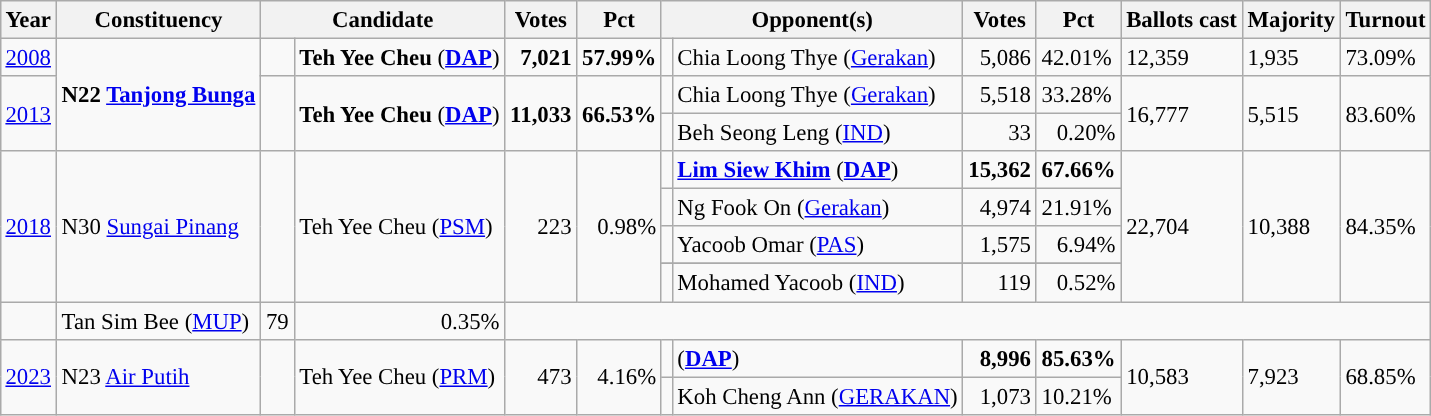<table class="wikitable" style="margin:0.5em ; font-size:95%">
<tr>
<th>Year</th>
<th>Constituency</th>
<th colspan=2>Candidate</th>
<th>Votes</th>
<th>Pct</th>
<th colspan=2>Opponent(s)</th>
<th>Votes</th>
<th>Pct</th>
<th>Ballots cast</th>
<th>Majority</th>
<th>Turnout</th>
</tr>
<tr>
<td><a href='#'>2008</a></td>
<td rowspan=3><strong>N22 <a href='#'>Tanjong Bunga</a></strong></td>
<td></td>
<td><strong>Teh Yee Cheu</strong> (<a href='#'><strong>DAP</strong></a>)</td>
<td align=right><strong>7,021</strong></td>
<td><strong>57.99%</strong></td>
<td></td>
<td>Chia Loong Thye (<a href='#'>Gerakan</a>)</td>
<td align=right>5,086</td>
<td>42.01%</td>
<td>12,359</td>
<td>1,935</td>
<td>73.09%</td>
</tr>
<tr>
<td rowspan=2><a href='#'>2013</a></td>
<td rowspan=2 ></td>
<td rowspan=2><strong>Teh Yee Cheu</strong> (<a href='#'><strong>DAP</strong></a>)</td>
<td rowspan=2 align=right><strong>11,033</strong></td>
<td rowspan=2><strong>66.53%</strong></td>
<td></td>
<td>Chia Loong Thye (<a href='#'>Gerakan</a>)</td>
<td align=right>5,518</td>
<td>33.28%</td>
<td rowspan=2>16,777</td>
<td rowspan=2>5,515</td>
<td rowspan=2>83.60%</td>
</tr>
<tr>
<td></td>
<td>Beh Seong Leng (<a href='#'>IND</a>)</td>
<td align=right>33</td>
<td align=right>0.20%</td>
</tr>
<tr>
<td rowspan=5><a href='#'>2018</a></td>
<td rowspan=5>N30 <a href='#'>Sungai Pinang</a></td>
<td rowspan=5 bgcolor=></td>
<td rowspan=5>Teh Yee Cheu (<a href='#'>PSM</a>)</td>
<td rowspan=5 align=right>223</td>
<td rowspan=5 align=right>0.98%</td>
<td></td>
<td><strong><a href='#'>Lim Siew Khim</a></strong> (<a href='#'><strong>DAP</strong></a>)</td>
<td align=right><strong>15,362</strong></td>
<td><strong>67.66%</strong></td>
<td rowspan="5">22,704</td>
<td rowspan="5">10,388</td>
<td rowspan="5">84.35%</td>
</tr>
<tr>
<td></td>
<td>Ng Fook On (<a href='#'>Gerakan</a>)</td>
<td align=right>4,974</td>
<td>21.91%</td>
</tr>
<tr>
<td></td>
<td>Yacoob Omar (<a href='#'>PAS</a>)</td>
<td align=right>1,575</td>
<td align=right>6.94%</td>
</tr>
<tr>
</tr>
<tr>
<td></td>
<td>Mohamed Yacoob (<a href='#'>IND</a>)</td>
<td align=right>119</td>
<td align=right>0.52%</td>
</tr>
<tr>
<td bgcolor = ></td>
<td>Tan Sim Bee (<a href='#'>MUP</a>)</td>
<td align=right>79</td>
<td align=right>0.35%</td>
</tr>
<tr>
<td rowspan=2><a href='#'>2023</a></td>
<td rowspan=2>N23 <a href='#'>Air Putih</a></td>
<td rowspan=2></td>
<td rowspan=2>Teh Yee Cheu (<a href='#'>PRM</a>)</td>
<td rowspan=2 style="text-align:right;">473</td>
<td rowspan=2 style="text-align:right;">4.16%</td>
<td></td>
<td> (<a href='#'><strong>DAP</strong></a>)</td>
<td style="text-align:right;"><strong>8,996</strong></td>
<td><strong>85.63%</strong></td>
<td rowspan=2>10,583</td>
<td rowspan=2>7,923</td>
<td rowspan=2>68.85%</td>
</tr>
<tr>
<td></td>
<td>Koh Cheng Ann (<a href='#'>GERAKAN</a>)</td>
<td style="text-align:right;">1,073</td>
<td>10.21%</td>
</tr>
</table>
